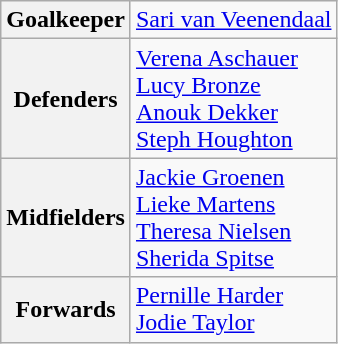<table class="wikitable">
<tr style="text-align:center">
<th>Goalkeeper</th>
<td> <a href='#'>Sari van Veenendaal</a></td>
</tr>
<tr>
<th>Defenders</th>
<td> <a href='#'>Verena Aschauer</a><br> <a href='#'>Lucy Bronze</a><br> <a href='#'>Anouk Dekker</a><br> <a href='#'>Steph Houghton</a></td>
</tr>
<tr>
<th>Midfielders</th>
<td> <a href='#'>Jackie Groenen</a><br> <a href='#'>Lieke Martens</a><br> <a href='#'>Theresa Nielsen</a><br> <a href='#'>Sherida Spitse</a></td>
</tr>
<tr>
<th>Forwards</th>
<td> <a href='#'>Pernille Harder</a><br> <a href='#'>Jodie Taylor</a></td>
</tr>
</table>
